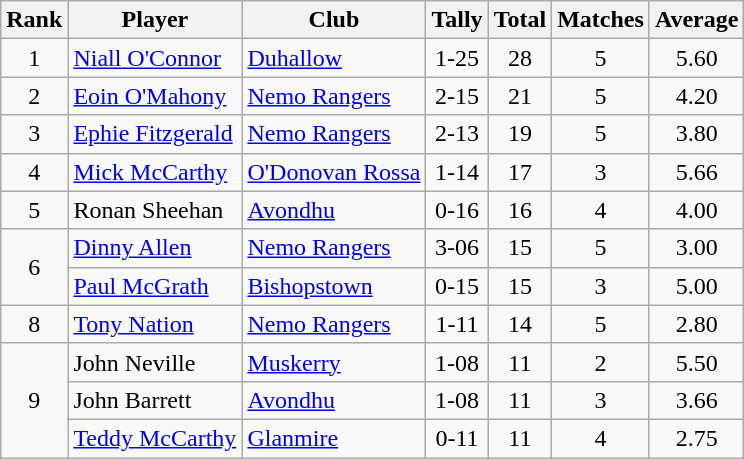<table class="wikitable">
<tr>
<th>Rank</th>
<th>Player</th>
<th>Club</th>
<th>Tally</th>
<th>Total</th>
<th>Matches</th>
<th>Average</th>
</tr>
<tr>
<td rowspan="1" style="text-align:center;">1</td>
<td><a href='#'>Niall O'Connor</a></td>
<td><a href='#'>Duhallow</a></td>
<td align=center>1-25</td>
<td align=center>28</td>
<td align=center>5</td>
<td align=center>5.60</td>
</tr>
<tr>
<td rowspan="1" style="text-align:center;">2</td>
<td><a href='#'>Eoin O'Mahony</a></td>
<td><a href='#'>Nemo Rangers</a></td>
<td align=center>2-15</td>
<td align=center>21</td>
<td align=center>5</td>
<td align=center>4.20</td>
</tr>
<tr>
<td rowspan="1" style="text-align:center;">3</td>
<td><a href='#'>Ephie Fitzgerald</a></td>
<td><a href='#'>Nemo Rangers</a></td>
<td align=center>2-13</td>
<td align=center>19</td>
<td align=center>5</td>
<td align=center>3.80</td>
</tr>
<tr>
<td rowspan="1" style="text-align:center;">4</td>
<td><a href='#'>Mick McCarthy</a></td>
<td><a href='#'>O'Donovan Rossa</a></td>
<td align=center>1-14</td>
<td align=center>17</td>
<td align=center>3</td>
<td align=center>5.66</td>
</tr>
<tr>
<td rowspan="1" style="text-align:center;">5</td>
<td>Ronan Sheehan</td>
<td><a href='#'>Avondhu</a></td>
<td align=center>0-16</td>
<td align=center>16</td>
<td align=center>4</td>
<td align=center>4.00</td>
</tr>
<tr>
<td rowspan="2" style="text-align:center;">6</td>
<td><a href='#'>Dinny Allen</a></td>
<td><a href='#'>Nemo Rangers</a></td>
<td align=center>3-06</td>
<td align=center>15</td>
<td align=center>5</td>
<td align=center>3.00</td>
</tr>
<tr>
<td><a href='#'>Paul McGrath</a></td>
<td><a href='#'>Bishopstown</a></td>
<td align=center>0-15</td>
<td align=center>15</td>
<td align=center>3</td>
<td align=center>5.00</td>
</tr>
<tr>
<td rowspan="1" style="text-align:center;">8</td>
<td><a href='#'>Tony Nation</a></td>
<td><a href='#'>Nemo Rangers</a></td>
<td align=center>1-11</td>
<td align=center>14</td>
<td align=center>5</td>
<td align=center>2.80</td>
</tr>
<tr>
<td rowspan="3" style="text-align:center;">9</td>
<td>John Neville</td>
<td><a href='#'>Muskerry</a></td>
<td align=center>1-08</td>
<td align=center>11</td>
<td align=center>2</td>
<td align=center>5.50</td>
</tr>
<tr>
<td>John Barrett</td>
<td><a href='#'>Avondhu</a></td>
<td align=center>1-08</td>
<td align=center>11</td>
<td align=center>3</td>
<td align=center>3.66</td>
</tr>
<tr>
<td><a href='#'>Teddy McCarthy</a></td>
<td><a href='#'>Glanmire</a></td>
<td align=center>0-11</td>
<td align=center>11</td>
<td align=center>4</td>
<td align=center>2.75</td>
</tr>
</table>
